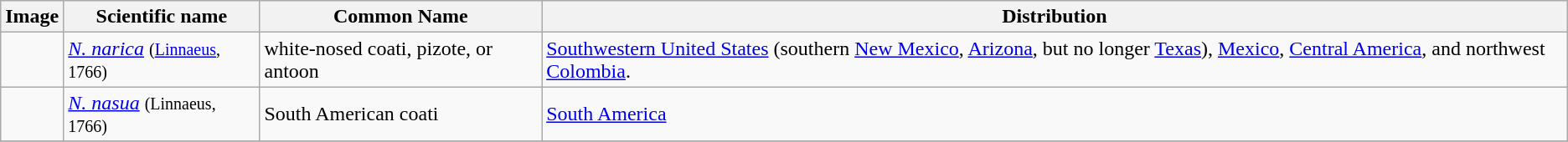<table class="wikitable">
<tr>
<th>Image</th>
<th>Scientific name</th>
<th>Common Name</th>
<th>Distribution</th>
</tr>
<tr>
<td></td>
<td><em><a href='#'>N. narica</a></em> <small>(<a href='#'>Linnaeus</a>, 1766)</small></td>
<td>white-nosed coati, pizote, or antoon</td>
<td><a href='#'>Southwestern United States</a> (southern <a href='#'>New Mexico</a>, <a href='#'>Arizona</a>, but no longer <a href='#'>Texas</a>), <a href='#'>Mexico</a>, <a href='#'>Central America</a>, and northwest <a href='#'>Colombia</a>.</td>
</tr>
<tr>
<td></td>
<td><em><a href='#'>N. nasua</a></em> <small>(Linnaeus, 1766)</small></td>
<td>South American coati</td>
<td><a href='#'>South America</a></td>
</tr>
<tr>
</tr>
</table>
